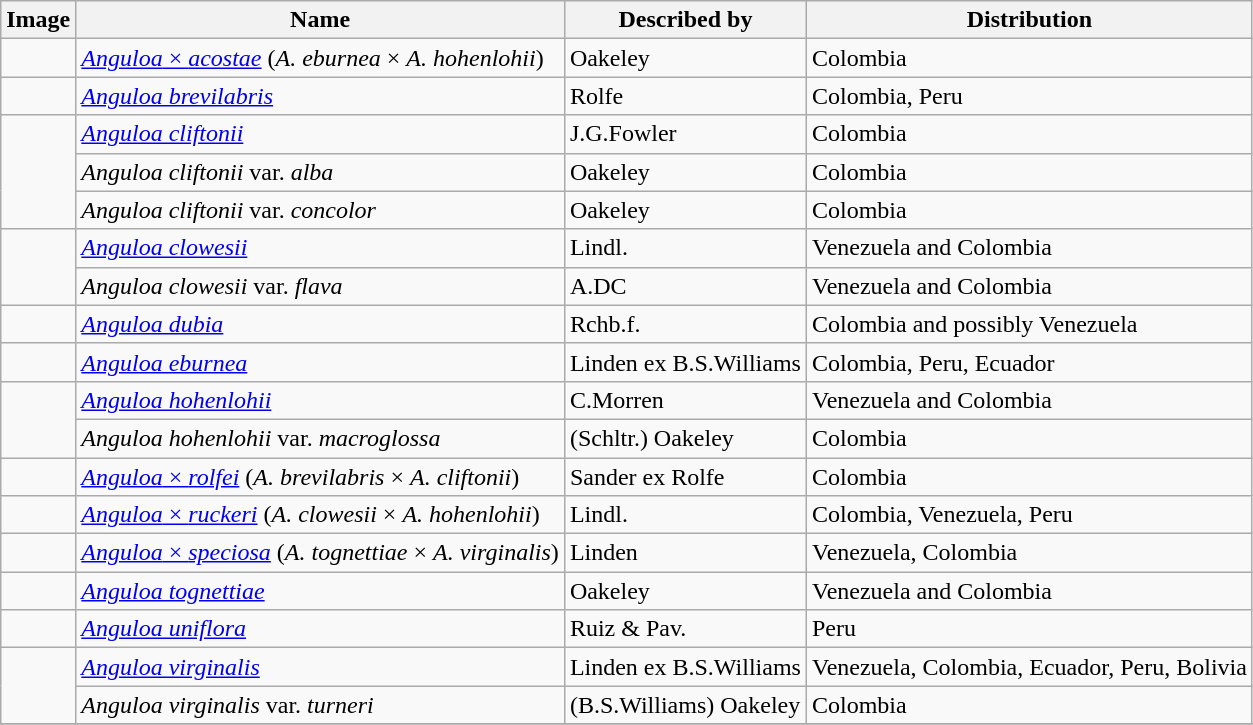<table class="wikitable">
<tr>
<th>Image</th>
<th>Name</th>
<th>Described by</th>
<th>Distribution</th>
</tr>
<tr>
<td></td>
<td><a href='#'><em>Anguloa</em> × <em>acostae</em></a> (<em>A. eburnea</em> × <em>A. hohenlohii</em>)</td>
<td>Oakeley</td>
<td>Colombia</td>
</tr>
<tr>
<td></td>
<td><em><a href='#'>Anguloa brevilabris</a></em></td>
<td>Rolfe</td>
<td>Colombia, Peru</td>
</tr>
<tr>
<td rowspan=3></td>
<td><em><a href='#'>Anguloa cliftonii</a></em></td>
<td>J.G.Fowler</td>
<td>Colombia</td>
</tr>
<tr>
<td><em>Anguloa cliftonii</em> var. <em>alba</em></td>
<td>Oakeley</td>
<td>Colombia</td>
</tr>
<tr>
<td><em>Anguloa cliftonii</em> var. <em>concolor</em></td>
<td>Oakeley</td>
<td>Colombia</td>
</tr>
<tr>
<td rowspan=2></td>
<td><em><a href='#'>Anguloa clowesii</a></em></td>
<td>Lindl.</td>
<td>Venezuela and Colombia</td>
</tr>
<tr>
<td><em>Anguloa clowesii</em> var. <em>flava</em></td>
<td>A.DC</td>
<td>Venezuela and Colombia</td>
</tr>
<tr>
<td></td>
<td><em><a href='#'>Anguloa dubia</a></em></td>
<td>Rchb.f.</td>
<td>Colombia and possibly Venezuela</td>
</tr>
<tr>
<td></td>
<td><em><a href='#'>Anguloa eburnea</a></em></td>
<td>Linden ex B.S.Williams</td>
<td>Colombia, Peru, Ecuador</td>
</tr>
<tr>
<td rowspan=2></td>
<td><em><a href='#'>Anguloa hohenlohii</a></em></td>
<td>C.Morren</td>
<td>Venezuela and Colombia</td>
</tr>
<tr>
<td><em>Anguloa hohenlohii</em> var. <em>macroglossa</em></td>
<td>(Schltr.) Oakeley</td>
<td>Colombia</td>
</tr>
<tr>
<td></td>
<td><a href='#'><em>Anguloa</em> × <em>rolfei</em></a> (<em>A. brevilabris</em> × <em>A. cliftonii</em>)</td>
<td>Sander ex Rolfe</td>
<td>Colombia</td>
</tr>
<tr>
<td></td>
<td><a href='#'><em>Anguloa</em> × <em>ruckeri</em></a> (<em>A. clowesii</em> × <em>A. hohenlohii</em>)</td>
<td>Lindl.</td>
<td>Colombia, Venezuela, Peru</td>
</tr>
<tr>
<td></td>
<td><a href='#'><em>Anguloa</em> × <em>speciosa</em></a> (<em>A. tognettiae</em> × <em>A. virginalis</em>)</td>
<td>Linden</td>
<td>Venezuela, Colombia</td>
</tr>
<tr>
<td></td>
<td><em><a href='#'>Anguloa tognettiae</a></em></td>
<td>Oakeley</td>
<td>Venezuela and Colombia</td>
</tr>
<tr>
<td></td>
<td><em><a href='#'>Anguloa uniflora</a></em></td>
<td>Ruiz & Pav.</td>
<td>Peru</td>
</tr>
<tr>
<td rowspan=2></td>
<td><em><a href='#'>Anguloa virginalis</a></em></td>
<td>Linden ex B.S.Williams</td>
<td>Venezuela, Colombia, Ecuador, Peru, Bolivia</td>
</tr>
<tr>
<td><em>Anguloa virginalis</em> var. <em>turneri</em></td>
<td>(B.S.Williams) Oakeley</td>
<td>Colombia</td>
</tr>
<tr>
</tr>
</table>
